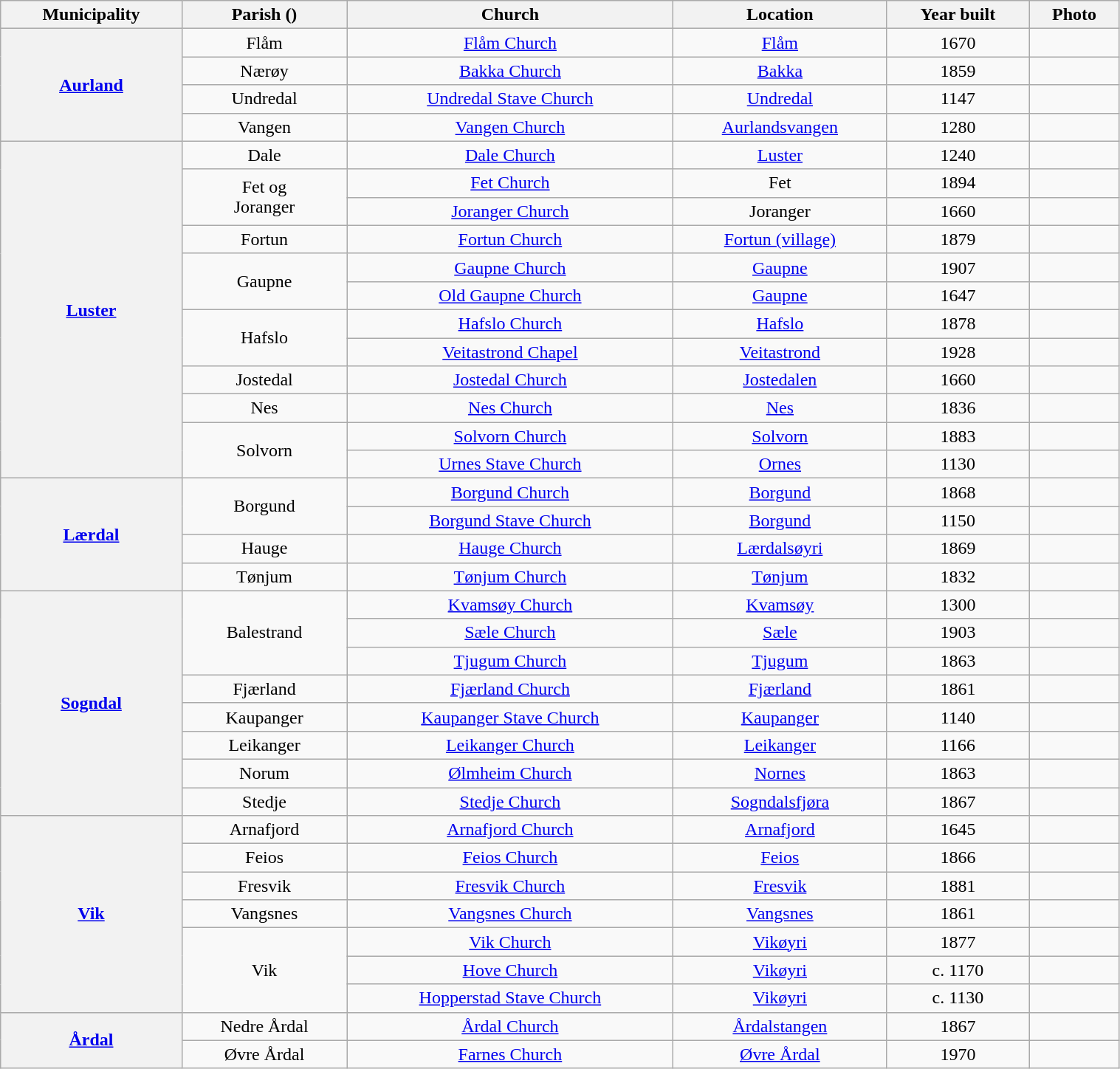<table class="wikitable" style="text-align: center; width: 80%;">
<tr>
<th>Municipality</th>
<th>Parish ()</th>
<th>Church</th>
<th>Location</th>
<th>Year built</th>
<th>Photo</th>
</tr>
<tr>
<th rowspan="4"><a href='#'>Aurland</a></th>
<td rowspan="1">Flåm</td>
<td><a href='#'>Flåm Church</a></td>
<td><a href='#'>Flåm</a></td>
<td>1670</td>
<td></td>
</tr>
<tr>
<td rowspan="1">Nærøy</td>
<td><a href='#'>Bakka Church</a></td>
<td><a href='#'>Bakka</a></td>
<td>1859</td>
<td></td>
</tr>
<tr>
<td rowspan="1">Undredal</td>
<td><a href='#'>Undredal Stave Church</a></td>
<td><a href='#'>Undredal</a></td>
<td>1147</td>
<td></td>
</tr>
<tr>
<td rowspan="1">Vangen</td>
<td><a href='#'>Vangen Church</a></td>
<td><a href='#'>Aurlandsvangen</a></td>
<td>1280</td>
<td></td>
</tr>
<tr>
<th rowspan="12"><a href='#'>Luster</a></th>
<td rowspan="1">Dale</td>
<td><a href='#'>Dale Church</a></td>
<td><a href='#'>Luster</a></td>
<td>1240</td>
<td></td>
</tr>
<tr>
<td rowspan="2">Fet og<br>Joranger</td>
<td><a href='#'>Fet Church</a></td>
<td>Fet</td>
<td>1894</td>
<td></td>
</tr>
<tr>
<td><a href='#'>Joranger Church</a></td>
<td>Joranger</td>
<td>1660</td>
<td></td>
</tr>
<tr>
<td rowspan="1">Fortun</td>
<td><a href='#'>Fortun Church</a></td>
<td><a href='#'>Fortun (village)</a></td>
<td>1879</td>
<td></td>
</tr>
<tr>
<td rowspan="2">Gaupne</td>
<td><a href='#'>Gaupne Church</a></td>
<td><a href='#'>Gaupne</a></td>
<td>1907</td>
<td></td>
</tr>
<tr>
<td><a href='#'>Old Gaupne Church</a></td>
<td><a href='#'>Gaupne</a></td>
<td>1647</td>
<td></td>
</tr>
<tr>
<td rowspan="2">Hafslo</td>
<td><a href='#'>Hafslo Church</a></td>
<td><a href='#'>Hafslo</a></td>
<td>1878</td>
<td></td>
</tr>
<tr>
<td><a href='#'>Veitastrond Chapel</a></td>
<td><a href='#'>Veitastrond</a></td>
<td>1928</td>
<td></td>
</tr>
<tr>
<td rowspan="1">Jostedal</td>
<td><a href='#'>Jostedal Church</a></td>
<td><a href='#'>Jostedalen</a></td>
<td>1660</td>
<td></td>
</tr>
<tr>
<td rowspan="1">Nes</td>
<td><a href='#'>Nes Church</a></td>
<td><a href='#'>Nes</a></td>
<td>1836</td>
<td></td>
</tr>
<tr>
<td rowspan="2">Solvorn</td>
<td><a href='#'>Solvorn Church</a></td>
<td><a href='#'>Solvorn</a></td>
<td>1883</td>
<td></td>
</tr>
<tr>
<td><a href='#'>Urnes Stave Church</a></td>
<td><a href='#'>Ornes</a></td>
<td>1130</td>
<td></td>
</tr>
<tr>
<th rowspan="4"><a href='#'>Lærdal</a></th>
<td rowspan="2">Borgund</td>
<td><a href='#'>Borgund Church</a></td>
<td><a href='#'>Borgund</a></td>
<td>1868</td>
<td></td>
</tr>
<tr>
<td><a href='#'>Borgund Stave Church</a></td>
<td><a href='#'>Borgund</a></td>
<td>1150</td>
<td></td>
</tr>
<tr>
<td rowspan="1">Hauge</td>
<td><a href='#'>Hauge Church</a></td>
<td><a href='#'>Lærdalsøyri</a></td>
<td>1869</td>
<td></td>
</tr>
<tr>
<td rowspan="1">Tønjum</td>
<td><a href='#'>Tønjum Church</a></td>
<td><a href='#'>Tønjum</a></td>
<td>1832</td>
<td></td>
</tr>
<tr>
<th rowspan="8"><a href='#'>Sogndal</a></th>
<td rowspan="3">Balestrand</td>
<td><a href='#'>Kvamsøy Church</a></td>
<td><a href='#'>Kvamsøy</a></td>
<td>1300</td>
<td></td>
</tr>
<tr>
<td><a href='#'>Sæle Church</a></td>
<td><a href='#'>Sæle</a></td>
<td>1903</td>
<td></td>
</tr>
<tr>
<td><a href='#'>Tjugum Church</a></td>
<td><a href='#'>Tjugum</a></td>
<td>1863</td>
<td></td>
</tr>
<tr>
<td rowspan="1">Fjærland</td>
<td><a href='#'>Fjærland Church</a></td>
<td><a href='#'>Fjærland</a></td>
<td>1861</td>
<td></td>
</tr>
<tr>
<td rowspan="1">Kaupanger</td>
<td><a href='#'>Kaupanger Stave Church</a></td>
<td><a href='#'>Kaupanger</a></td>
<td>1140</td>
<td></td>
</tr>
<tr>
<td rowspan="1">Leikanger</td>
<td><a href='#'>Leikanger Church</a></td>
<td><a href='#'>Leikanger</a></td>
<td>1166</td>
<td></td>
</tr>
<tr>
<td rowspan="1">Norum</td>
<td><a href='#'>Ølmheim Church</a></td>
<td><a href='#'>Nornes</a></td>
<td>1863</td>
<td></td>
</tr>
<tr>
<td rowspan="1">Stedje</td>
<td><a href='#'>Stedje Church</a></td>
<td><a href='#'>Sogndalsfjøra</a></td>
<td>1867</td>
<td></td>
</tr>
<tr>
<th rowspan="7"><a href='#'>Vik</a></th>
<td rowspan="1">Arnafjord</td>
<td><a href='#'>Arnafjord Church</a></td>
<td><a href='#'>Arnafjord</a></td>
<td>1645</td>
<td></td>
</tr>
<tr>
<td rowspan="1">Feios</td>
<td><a href='#'>Feios Church</a></td>
<td><a href='#'>Feios</a></td>
<td>1866</td>
<td></td>
</tr>
<tr>
<td rowspan="1">Fresvik</td>
<td><a href='#'>Fresvik Church</a></td>
<td><a href='#'>Fresvik</a></td>
<td>1881</td>
<td></td>
</tr>
<tr>
<td rowspan="1">Vangsnes</td>
<td><a href='#'>Vangsnes Church</a></td>
<td><a href='#'>Vangsnes</a></td>
<td>1861</td>
<td></td>
</tr>
<tr>
<td rowspan="3">Vik</td>
<td><a href='#'>Vik Church</a></td>
<td><a href='#'>Vikøyri</a></td>
<td>1877</td>
<td></td>
</tr>
<tr>
<td><a href='#'>Hove Church</a></td>
<td><a href='#'>Vikøyri</a></td>
<td>c. 1170</td>
<td></td>
</tr>
<tr>
<td><a href='#'>Hopperstad Stave Church</a></td>
<td><a href='#'>Vikøyri</a></td>
<td>c. 1130</td>
<td></td>
</tr>
<tr>
<th rowspan="2"><a href='#'>Årdal</a></th>
<td rowspan="1">Nedre Årdal</td>
<td><a href='#'>Årdal Church</a></td>
<td><a href='#'>Årdalstangen</a></td>
<td>1867</td>
<td></td>
</tr>
<tr>
<td rowspan="1">Øvre Årdal</td>
<td><a href='#'>Farnes Church</a></td>
<td><a href='#'>Øvre Årdal</a></td>
<td>1970</td>
<td></td>
</tr>
</table>
